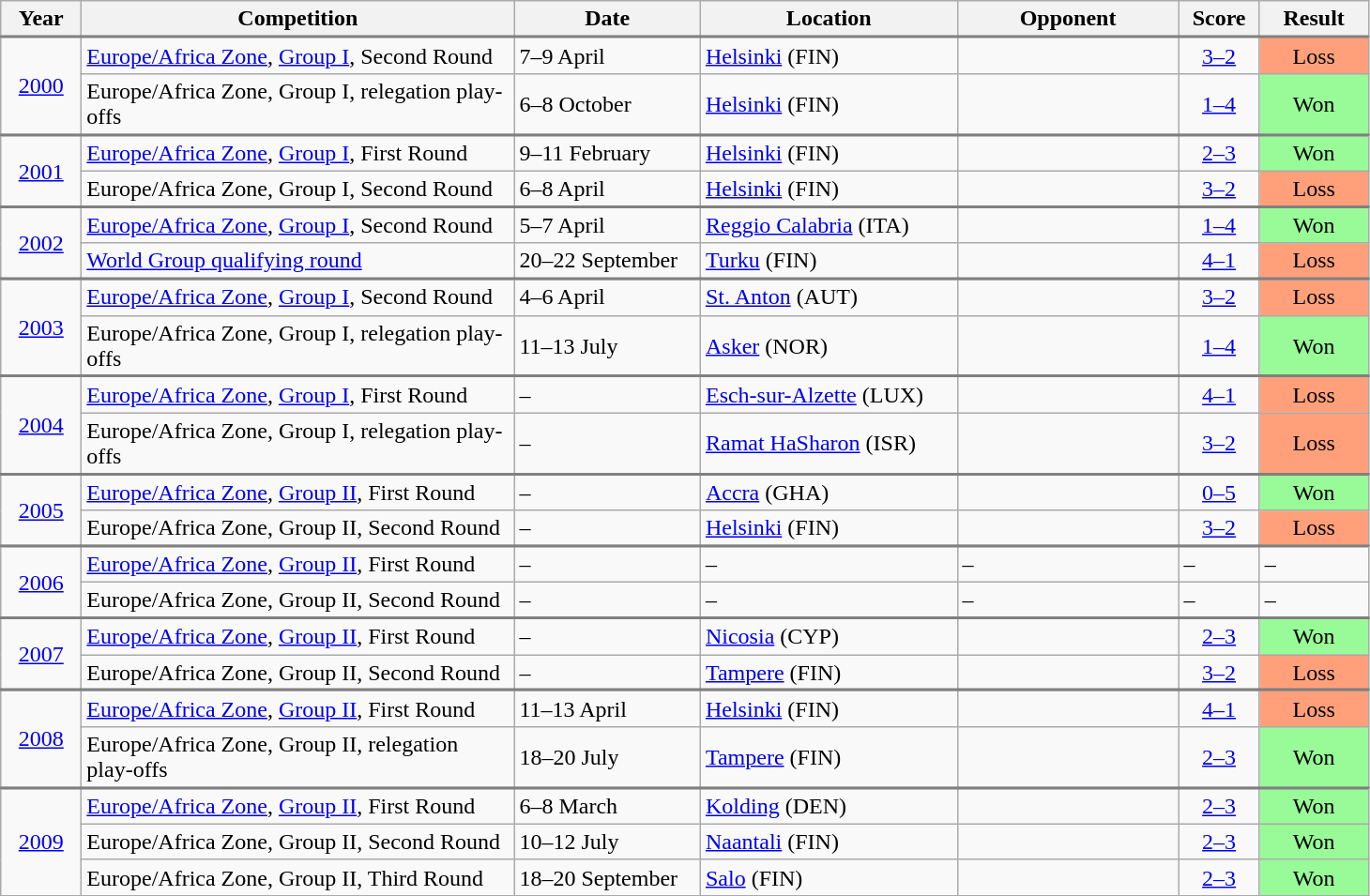<table class="wikitable collapsible collapsed">
<tr>
<th width="50">Year</th>
<th width="300">Competition</th>
<th width="125">Date</th>
<th width="175">Location</th>
<th width="150">Opponent</th>
<th width="50">Score</th>
<th width="70">Result</th>
</tr>
<tr style="border-top:2px solid gray;">
<td align="center" rowspan="2"><a href='#'>2000</a></td>
<td><a href='#'>Europe/Africa Zone</a>, <a href='#'>Group I</a>, Second Round</td>
<td>7–9 April</td>
<td><a href='#'>Helsinki</a> (FIN)</td>
<td></td>
<td align="center"><a href='#'>3–2</a></td>
<td align="center" bgcolor="#FFA07A">Loss</td>
</tr>
<tr>
<td>Europe/Africa Zone, Group I, relegation play-offs</td>
<td>6–8 October</td>
<td><a href='#'>Helsinki</a> (FIN)</td>
<td></td>
<td align="center"><a href='#'>1–4</a></td>
<td align="center" bgcolor="#98FB98">Won</td>
</tr>
<tr>
</tr>
<tr style="border-top:2px solid gray;">
<td align="center" rowspan="2"><a href='#'>2001</a></td>
<td><a href='#'>Europe/Africa Zone</a>, <a href='#'>Group I</a>, First Round</td>
<td>9–11 February</td>
<td><a href='#'>Helsinki</a> (FIN)</td>
<td></td>
<td align="center"><a href='#'>2–3</a></td>
<td align="center" bgcolor="#98FB98">Won</td>
</tr>
<tr>
<td>Europe/Africa Zone, Group I, Second Round</td>
<td>6–8 April</td>
<td><a href='#'>Helsinki</a> (FIN)</td>
<td></td>
<td align="center"><a href='#'>3–2</a></td>
<td align="center" bgcolor="#FFA07A">Loss</td>
</tr>
<tr>
</tr>
<tr style="border-top:2px solid gray;">
<td align="center" rowspan="2"><a href='#'>2002</a></td>
<td><a href='#'>Europe/Africa Zone</a>, <a href='#'>Group I</a>, Second Round</td>
<td>5–7 April</td>
<td><a href='#'>Reggio Calabria</a> (ITA)</td>
<td></td>
<td align="center"><a href='#'>1–4</a></td>
<td align="center" bgcolor="#98FB98">Won</td>
</tr>
<tr>
<td><a href='#'>World Group qualifying round</a></td>
<td>20–22 September</td>
<td><a href='#'>Turku</a> (FIN)</td>
<td></td>
<td align="center"><a href='#'>4–1</a></td>
<td align="center" bgcolor="#FFA07A">Loss</td>
</tr>
<tr>
</tr>
<tr style="border-top:2px solid gray;">
<td align="center" rowspan="2"><a href='#'>2003</a></td>
<td><a href='#'>Europe/Africa Zone</a>, <a href='#'>Group I</a>, Second Round</td>
<td>4–6 April</td>
<td><a href='#'>St. Anton</a> (AUT)</td>
<td></td>
<td align="center"><a href='#'>3–2</a></td>
<td align="center" bgcolor="#FFA07A">Loss</td>
</tr>
<tr>
<td>Europe/Africa Zone, Group I, relegation play-offs</td>
<td>11–13 July</td>
<td><a href='#'>Asker</a> (NOR)</td>
<td></td>
<td align="center"><a href='#'>1–4</a></td>
<td align="center" bgcolor="#98FB98">Won</td>
</tr>
<tr>
</tr>
<tr style="border-top:2px solid gray;">
<td align="center" rowspan="2"><a href='#'>2004</a></td>
<td><a href='#'>Europe/Africa Zone</a>, <a href='#'>Group I</a>, First Round</td>
<td>–</td>
<td><a href='#'>Esch-sur-Alzette</a> (LUX)</td>
<td></td>
<td align="center"><a href='#'>4–1</a></td>
<td align="center" bgcolor="#FFA07A">Loss</td>
</tr>
<tr>
<td>Europe/Africa Zone, Group I, relegation play-offs</td>
<td>–</td>
<td><a href='#'>Ramat HaSharon</a> (ISR)</td>
<td></td>
<td align="center"><a href='#'>3–2</a></td>
<td align="center" bgcolor="#FFA07A">Loss</td>
</tr>
<tr>
</tr>
<tr style="border-top:2px solid gray;">
<td align="center" rowspan="2"><a href='#'>2005</a></td>
<td><a href='#'>Europe/Africa Zone</a>, <a href='#'>Group II</a>, First Round</td>
<td>–</td>
<td><a href='#'>Accra</a> (GHA)</td>
<td></td>
<td align="center"><a href='#'>0–5</a></td>
<td align="center" bgcolor="#98FB98">Won</td>
</tr>
<tr>
<td>Europe/Africa Zone, Group II, Second Round</td>
<td>–</td>
<td><a href='#'>Helsinki</a> (FIN)</td>
<td></td>
<td align="center"><a href='#'>3–2</a></td>
<td align="center" bgcolor="#FFA07A">Loss</td>
</tr>
<tr>
</tr>
<tr style="border-top:2px solid gray;">
<td align="center" rowspan="2"><a href='#'>2006</a></td>
<td><a href='#'>Europe/Africa Zone</a>, <a href='#'>Group II</a>, First Round</td>
<td>–</td>
<td>–</td>
<td>–</td>
<td>–</td>
<td>–</td>
</tr>
<tr>
<td>Europe/Africa Zone, Group II, Second Round</td>
<td>–</td>
<td>–</td>
<td>–</td>
<td>–</td>
<td>–</td>
</tr>
<tr>
</tr>
<tr style="border-top:2px solid gray;">
<td align="center" rowspan="2"><a href='#'>2007</a></td>
<td><a href='#'>Europe/Africa Zone</a>, <a href='#'>Group II</a>, First Round</td>
<td>–</td>
<td><a href='#'>Nicosia</a> (CYP)</td>
<td></td>
<td align="center"><a href='#'>2–3</a></td>
<td align="center" bgcolor="#98FB98">Won</td>
</tr>
<tr>
<td>Europe/Africa Zone, Group II, Second Round</td>
<td>–</td>
<td><a href='#'>Tampere</a> (FIN)</td>
<td></td>
<td align="center"><a href='#'>3–2</a></td>
<td align="center" bgcolor="#FFA07A">Loss</td>
</tr>
<tr>
</tr>
<tr style="border-top:2px solid gray;">
<td align="center" rowspan="2"><a href='#'>2008</a></td>
<td><a href='#'>Europe/Africa Zone</a>, <a href='#'>Group II</a>, First Round</td>
<td>11–13 April</td>
<td><a href='#'>Helsinki</a> (FIN)</td>
<td></td>
<td align="center"><a href='#'>4–1</a></td>
<td align="center" bgcolor="#FFA07A">Loss</td>
</tr>
<tr>
<td>Europe/Africa Zone, Group II, relegation play-offs</td>
<td>18–20 July</td>
<td><a href='#'>Tampere</a> (FIN)</td>
<td></td>
<td align="center"><a href='#'>2–3</a></td>
<td align="center" bgcolor="#98FB98">Won</td>
</tr>
<tr>
</tr>
<tr style="border-top:2px solid gray;">
<td align="center" rowspan="3"><a href='#'>2009</a></td>
<td><a href='#'>Europe/Africa Zone</a>, <a href='#'>Group II</a>, First Round</td>
<td>6–8 March</td>
<td><a href='#'>Kolding</a> (DEN)</td>
<td></td>
<td align="center"><a href='#'>2–3</a></td>
<td align="center" bgcolor="#98FB98">Won</td>
</tr>
<tr>
<td>Europe/Africa Zone, Group II, Second Round</td>
<td>10–12 July</td>
<td><a href='#'>Naantali</a> (FIN)</td>
<td></td>
<td align="center"><a href='#'>2–3</a></td>
<td align="center" bgcolor="#98FB98">Won</td>
</tr>
<tr>
<td>Europe/Africa Zone, Group II, Third Round</td>
<td>18–20 September</td>
<td><a href='#'>Salo</a> (FIN)</td>
<td></td>
<td align="center"><a href='#'>2–3</a></td>
<td align="center" bgcolor="#98FB98">Won</td>
</tr>
<tr>
</tr>
</table>
